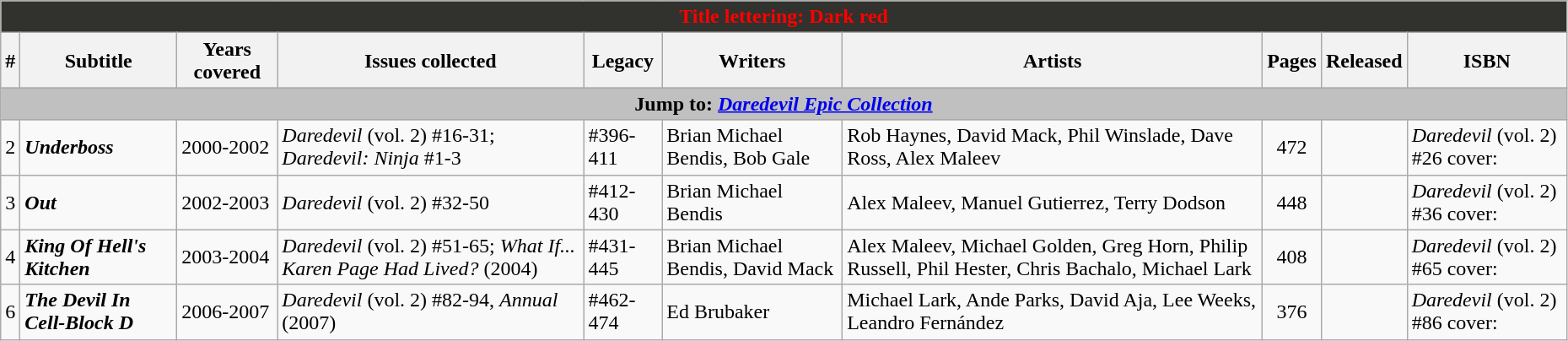<table class="wikitable sortable" width=98%>
<tr>
<th colspan=10 style="background-color: #31312D; color: red;">Title lettering: Dark red</th>
</tr>
<tr>
<th class="unsortable">#</th>
<th class="unsortable">Subtitle</th>
<th>Years covered</th>
<th class="unsortable">Issues collected</th>
<th>Legacy</th>
<th class="unsortable">Writers</th>
<th class="unsortable">Artists</th>
<th class="unsortable">Pages</th>
<th>Released</th>
<th class="unsortable">ISBN</th>
</tr>
<tr>
<th colspan=10 style="background-color: silver;">Jump to: <a href='#'><em>Daredevil</em> <em>Epic Collection</em></a></th>
</tr>
<tr>
<td>2</td>
<td><strong><em>Underboss</em></strong></td>
<td>2000-2002</td>
<td><em>Daredevil</em> (vol. 2) #16-31; <em>Daredevil: Ninja</em> #1-3</td>
<td>#396-411</td>
<td>Brian Michael Bendis, Bob Gale</td>
<td>Rob Haynes, David Mack, Phil Winslade, Dave Ross, Alex Maleev</td>
<td style="text-align: center;">472</td>
<td></td>
<td><em>Daredevil</em> (vol. 2) #26 cover: </td>
</tr>
<tr>
<td>3</td>
<td><strong><em>Out</em></strong></td>
<td>2002-2003</td>
<td><em>Daredevil</em> (vol. 2) #32-50</td>
<td>#412-430</td>
<td>Brian Michael Bendis</td>
<td>Alex Maleev, Manuel Gutierrez, Terry Dodson</td>
<td style="text-align: center;">448</td>
<td></td>
<td><em>Daredevil</em> (vol. 2) #36 cover: </td>
</tr>
<tr>
<td>4</td>
<td><strong><em>King Of Hell's Kitchen</em></strong></td>
<td>2003-2004</td>
<td><em>Daredevil</em> (vol. 2) #51-65; <em>What If... Karen Page Had Lived?</em> (2004)</td>
<td>#431-445</td>
<td>Brian Michael Bendis, David Mack</td>
<td>Alex Maleev, Michael Golden, Greg Horn, Philip Russell, Phil Hester, Chris Bachalo, Michael Lark</td>
<td style="text-align: center;">408</td>
<td></td>
<td><em>Daredevil</em> (vol. 2) #65 cover: </td>
</tr>
<tr>
<td>6</td>
<td><strong><em>The Devil In Cell-Block D</em></strong></td>
<td>2006-2007</td>
<td><em>Daredevil</em> (vol. 2) #82-94, <em>Annual</em> (2007)</td>
<td>#462-474</td>
<td>Ed Brubaker</td>
<td>Michael Lark, Ande Parks, David Aja, Lee Weeks, Leandro Fernández</td>
<td style="text-align: center;">376</td>
<td></td>
<td><em>Daredevil</em> (vol. 2) #86 cover: </td>
</tr>
</table>
